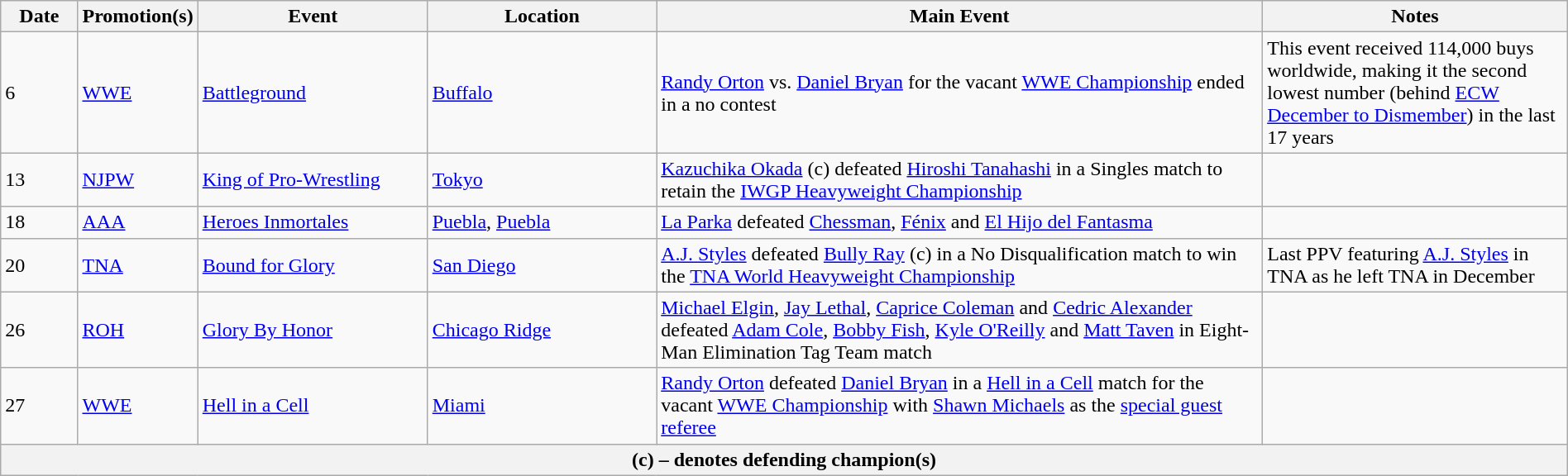<table class="wikitable" style="width:100%;">
<tr>
<th width=5%>Date</th>
<th width=5%>Promotion(s)</th>
<th width=15%>Event</th>
<th width=15%>Location</th>
<th width=40%>Main Event</th>
<th width=20%>Notes</th>
</tr>
<tr>
<td>6</td>
<td><a href='#'>WWE</a></td>
<td><a href='#'>Battleground</a></td>
<td><a href='#'>Buffalo</a></td>
<td><a href='#'>Randy Orton</a> vs. <a href='#'>Daniel Bryan</a> for the vacant <a href='#'>WWE Championship</a> ended in a no contest</td>
<td>This event received 114,000 buys worldwide, making it the second lowest number (behind <a href='#'>ECW December to Dismember</a>) in the last 17 years</td>
</tr>
<tr>
<td>13</td>
<td><a href='#'>NJPW</a></td>
<td><a href='#'>King of Pro-Wrestling</a></td>
<td><a href='#'>Tokyo</a></td>
<td><a href='#'>Kazuchika Okada</a> (c) defeated <a href='#'>Hiroshi Tanahashi</a> in a Singles match to retain the <a href='#'>IWGP Heavyweight Championship</a></td>
<td></td>
</tr>
<tr>
<td>18</td>
<td><a href='#'>AAA</a></td>
<td><a href='#'>Heroes Inmortales</a></td>
<td><a href='#'>Puebla</a>, <a href='#'>Puebla</a></td>
<td><a href='#'>La Parka</a> defeated <a href='#'>Chessman</a>, <a href='#'>Fénix</a> and <a href='#'>El Hijo del Fantasma</a></td>
<td></td>
</tr>
<tr>
<td>20</td>
<td><a href='#'>TNA</a></td>
<td><a href='#'>Bound for Glory</a></td>
<td><a href='#'>San Diego</a></td>
<td><a href='#'>A.J. Styles</a> defeated <a href='#'>Bully Ray</a> (c) in a No Disqualification match to win the <a href='#'>TNA World Heavyweight Championship</a></td>
<td>Last PPV featuring <a href='#'>A.J. Styles</a> in TNA as he left TNA in December</td>
</tr>
<tr>
<td>26</td>
<td><a href='#'>ROH</a></td>
<td><a href='#'>Glory By Honor</a></td>
<td><a href='#'>Chicago Ridge</a></td>
<td><a href='#'>Michael Elgin</a>, <a href='#'>Jay Lethal</a>, <a href='#'>Caprice Coleman</a> and <a href='#'>Cedric Alexander</a> defeated <a href='#'>Adam Cole</a>, <a href='#'>Bobby Fish</a>, <a href='#'>Kyle O'Reilly</a> and <a href='#'>Matt Taven</a> in Eight-Man Elimination Tag Team match</td>
<td></td>
</tr>
<tr>
<td>27</td>
<td><a href='#'>WWE</a></td>
<td><a href='#'>Hell in a Cell</a></td>
<td><a href='#'>Miami</a></td>
<td><a href='#'>Randy Orton</a> defeated <a href='#'>Daniel Bryan</a> in a <a href='#'>Hell in a Cell</a> match for the vacant <a href='#'>WWE Championship</a> with <a href='#'>Shawn Michaels</a> as the <a href='#'>special guest referee</a></td>
<td></td>
</tr>
<tr>
<th colspan="6">(c) – denotes defending champion(s)</th>
</tr>
</table>
